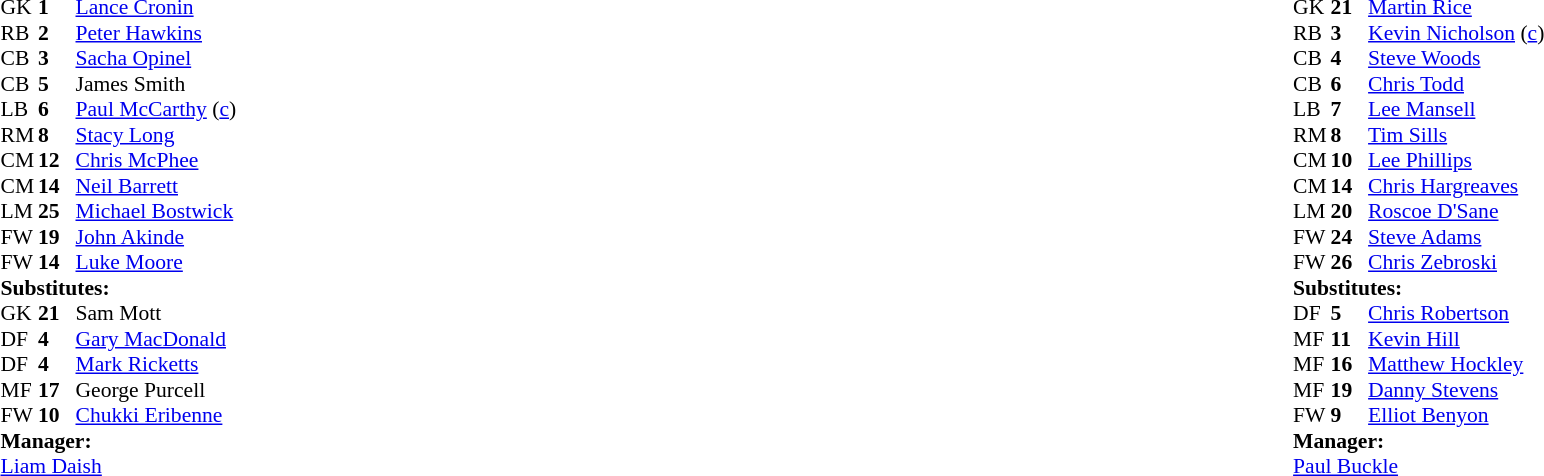<table width="100%">
<tr>
<td valign="top" width="50%"><br><table style="font-size: 90%" cellspacing="0" cellpadding="0">
<tr>
<td colspan="4"></td>
</tr>
<tr>
<th width=25></th>
<th width=25></th>
</tr>
<tr>
<td>GK</td>
<td><strong>1</strong></td>
<td> <a href='#'>Lance Cronin</a></td>
</tr>
<tr>
<td>RB</td>
<td><strong>2</strong></td>
<td> <a href='#'>Peter Hawkins</a></td>
</tr>
<tr>
<td>CB</td>
<td><strong>3</strong></td>
<td>  <a href='#'>Sacha Opinel</a></td>
</tr>
<tr>
<td>CB</td>
<td><strong>5</strong></td>
<td> James Smith </td>
</tr>
<tr>
<td>LB</td>
<td><strong>6</strong></td>
<td>  <a href='#'>Paul McCarthy</a> (<a href='#'>c</a>) </td>
</tr>
<tr>
<td>RM</td>
<td><strong>8</strong></td>
<td> <a href='#'>Stacy Long</a></td>
<td></td>
<td></td>
</tr>
<tr>
<td>CM</td>
<td><strong>12</strong></td>
<td> <a href='#'>Chris McPhee</a></td>
</tr>
<tr>
<td>CM</td>
<td><strong>14</strong></td>
<td> <a href='#'>Neil Barrett</a></td>
</tr>
<tr>
<td>LM</td>
<td><strong>25</strong></td>
<td> <a href='#'>Michael Bostwick</a></td>
</tr>
<tr>
<td>FW</td>
<td><strong>19</strong></td>
<td> <a href='#'>John Akinde</a></td>
</tr>
<tr>
<td>FW</td>
<td><strong>14</strong></td>
<td> <a href='#'>Luke Moore</a> </td>
</tr>
<tr>
<td colspan=3><strong>Substitutes:</strong></td>
</tr>
<tr>
<td>GK</td>
<td><strong>21</strong></td>
<td> Sam Mott</td>
</tr>
<tr>
<td>DF</td>
<td><strong>4</strong></td>
<td> <a href='#'>Gary MacDonald</a></td>
<td></td>
<td></td>
</tr>
<tr>
<td>DF</td>
<td><strong>4</strong></td>
<td> <a href='#'>Mark Ricketts</a></td>
</tr>
<tr>
<td>MF</td>
<td><strong>17</strong></td>
<td> George Purcell</td>
</tr>
<tr>
<td>FW</td>
<td><strong>10</strong></td>
<td> <a href='#'>Chukki Eribenne</a></td>
</tr>
<tr>
<td colspan=3><strong>Manager:</strong></td>
</tr>
<tr>
<td colspan=4> <a href='#'>Liam Daish</a></td>
</tr>
</table>
</td>
<td valign="top"></td>
<td valign="top" width="50%"><br><table style="font-size: 90%" cellspacing="0" cellpadding="0" align=center>
<tr>
<td colspan="4"></td>
</tr>
<tr>
<th width=25></th>
<th width=25></th>
</tr>
<tr>
<td>GK</td>
<td><strong>21</strong></td>
<td> <a href='#'>Martin Rice</a> </td>
</tr>
<tr>
<td>RB</td>
<td><strong>3</strong></td>
<td> <a href='#'>Kevin Nicholson</a> (<a href='#'>c</a>)</td>
</tr>
<tr>
<td>CB</td>
<td><strong>4</strong></td>
<td> <a href='#'>Steve Woods</a></td>
</tr>
<tr>
<td>CB</td>
<td><strong>6</strong></td>
<td> <a href='#'>Chris Todd</a></td>
</tr>
<tr>
<td>LB</td>
<td><strong>7</strong></td>
<td> <a href='#'>Lee Mansell</a></td>
</tr>
<tr>
<td>RM</td>
<td><strong>8</strong></td>
<td> <a href='#'>Tim Sills</a></td>
<td></td>
<td></td>
</tr>
<tr>
<td>CM</td>
<td><strong>10</strong></td>
<td> <a href='#'>Lee Phillips</a></td>
<td></td>
<td></td>
</tr>
<tr>
<td>CM</td>
<td><strong>14</strong></td>
<td> <a href='#'>Chris Hargreaves</a></td>
</tr>
<tr>
<td>LM</td>
<td><strong>20</strong></td>
<td> <a href='#'>Roscoe D'Sane</a></td>
<td></td>
<td></td>
</tr>
<tr>
<td>FW</td>
<td><strong>24</strong></td>
<td> <a href='#'>Steve Adams</a></td>
</tr>
<tr>
<td>FW</td>
<td><strong>26</strong></td>
<td> <a href='#'>Chris Zebroski</a></td>
</tr>
<tr>
<td colspan=3><strong>Substitutes:</strong></td>
</tr>
<tr>
<td>DF</td>
<td><strong>5</strong></td>
<td> <a href='#'>Chris Robertson</a></td>
</tr>
<tr>
<td>MF</td>
<td><strong>11</strong></td>
<td> <a href='#'>Kevin Hill</a></td>
<td></td>
<td></td>
</tr>
<tr>
<td>MF</td>
<td><strong>16</strong></td>
<td> <a href='#'>Matthew Hockley</a></td>
</tr>
<tr>
<td>MF</td>
<td><strong>19</strong></td>
<td> <a href='#'>Danny Stevens</a></td>
<td></td>
<td></td>
</tr>
<tr>
<td>FW</td>
<td><strong>9</strong></td>
<td> <a href='#'>Elliot Benyon</a></td>
<td></td>
<td></td>
</tr>
<tr>
<td colspan=3><strong>Manager:</strong></td>
</tr>
<tr>
<td colspan=4> <a href='#'>Paul Buckle</a></td>
</tr>
</table>
</td>
</tr>
</table>
